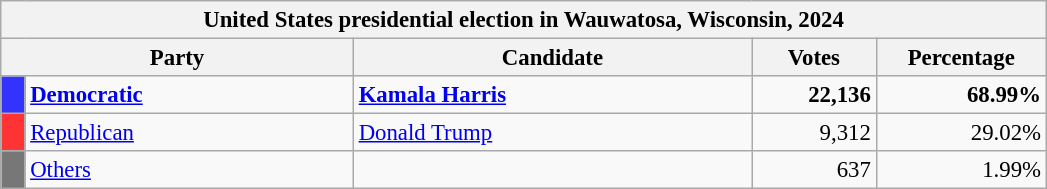<table class="wikitable" style="font-size:95%;">
<tr>
<th colspan="7">United States presidential election in Wauwatosa, Wisconsin, 2024</th>
</tr>
<tr>
<th colspan="2" style="width: 15em">Party</th>
<th style="width: 17em">Candidate</th>
<th style="width: 5em">Votes</th>
<th style="width: 7em">Percentage</th>
</tr>
<tr>
<th style="background:#33f; width:3px;"></th>
<td style="width: 130px"><strong><a href='#'>Democratic</a></strong></td>
<td><strong><a href='#'>Kamala Harris</a></strong></td>
<td style="text-align:right;"><strong>22,136</strong></td>
<td style="text-align:right;"><strong>68.99%</strong></td>
</tr>
<tr>
<th style="background:#f33; width:3px;"></th>
<td style="width: 130px"><a href='#'>Republican</a></td>
<td><a href='#'>Donald Trump</a></td>
<td style="text-align:right;">9,312</td>
<td style="text-align:right;">29.02%</td>
</tr>
<tr>
<th style="background:#777; width:3px;"></th>
<td style="width: 130px"><a href='#'>Others</a></td>
<td></td>
<td style="text-align:right;">637</td>
<td style="text-align:right;">1.99%</td>
</tr>
</table>
